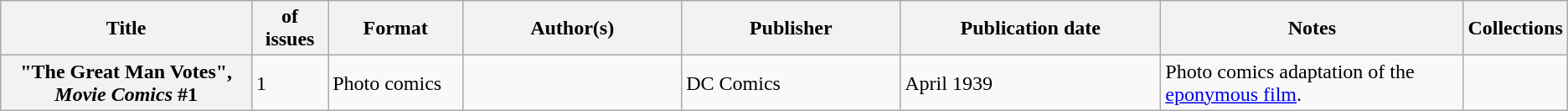<table class="wikitable">
<tr>
<th>Title</th>
<th style="width:40pt"> of issues</th>
<th style="width:75pt">Format</th>
<th style="width:125pt">Author(s)</th>
<th style="width:125pt">Publisher</th>
<th style="width:150pt">Publication date</th>
<th style="width:175pt">Notes</th>
<th>Collections</th>
</tr>
<tr>
<th>"The Great Man Votes", <em>Movie Comics</em> #1</th>
<td>1</td>
<td>Photo comics</td>
<td></td>
<td>DC Comics</td>
<td>April 1939</td>
<td>Photo comics adaptation of the <a href='#'>eponymous film</a>.</td>
<td></td>
</tr>
</table>
